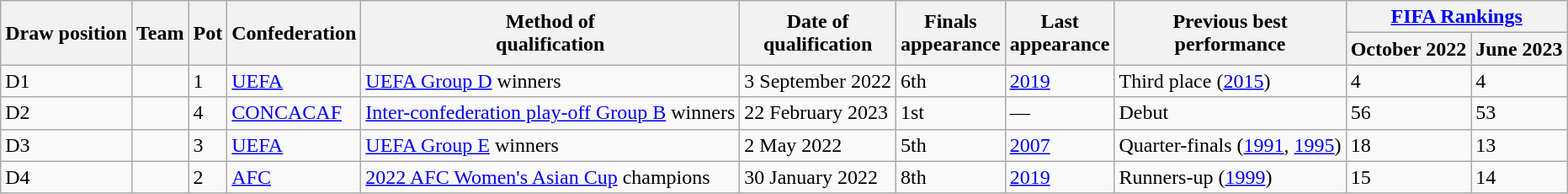<table class="wikitable sortable">
<tr>
<th rowspan=2>Draw position</th>
<th rowspan=2>Team</th>
<th rowspan=2>Pot</th>
<th rowspan=2>Confederation</th>
<th rowspan=2>Method of<br>qualification</th>
<th rowspan=2>Date of<br>qualification</th>
<th rowspan=2 data-sort-type="number">Finals<br>appearance</th>
<th rowspan=2>Last<br>appearance</th>
<th rowspan=2>Previous best<br>performance</th>
<th colspan=2><a href='#'>FIFA Rankings</a></th>
</tr>
<tr>
<th>October 2022</th>
<th>June 2023</th>
</tr>
<tr>
<td>D1</td>
<td style=white-space:nowrap></td>
<td>1</td>
<td><a href='#'>UEFA</a></td>
<td><a href='#'>UEFA Group D</a> winners</td>
<td>3 September 2022</td>
<td>6th</td>
<td><a href='#'>2019</a></td>
<td data-sort-value="3">Third place (<a href='#'>2015</a>)</td>
<td>4</td>
<td>4</td>
</tr>
<tr>
<td>D2</td>
<td style=white-space:nowrap></td>
<td>4</td>
<td><a href='#'>CONCACAF</a></td>
<td><a href='#'>Inter-confederation play-off Group B</a> winners</td>
<td>22 February 2023</td>
<td>1st</td>
<td>—</td>
<td data-sort-value="99">Debut</td>
<td>56</td>
<td>53</td>
</tr>
<tr>
<td>D3</td>
<td style=white-space:nowrap></td>
<td>3</td>
<td><a href='#'>UEFA</a></td>
<td><a href='#'>UEFA Group E</a> winners</td>
<td>2 May 2022</td>
<td>5th</td>
<td><a href='#'>2007</a></td>
<td data-sort-value="5">Quarter-finals (<a href='#'>1991</a>, <a href='#'>1995</a>)</td>
<td>18</td>
<td>13</td>
</tr>
<tr>
<td>D4</td>
<td style=white-space:nowrap></td>
<td>2</td>
<td><a href='#'>AFC</a></td>
<td><a href='#'>2022 AFC Women's Asian Cup</a> champions</td>
<td>30 January 2022</td>
<td>8th</td>
<td><a href='#'>2019</a></td>
<td data-sort-value="2">Runners-up (<a href='#'>1999</a>)</td>
<td>15</td>
<td>14</td>
</tr>
</table>
